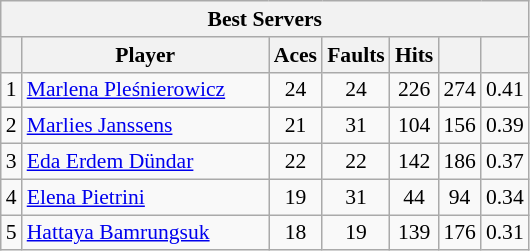<table class="wikitable sortable" style=font-size:90%>
<tr>
<th colspan=7>Best Servers</th>
</tr>
<tr>
<th></th>
<th width=158>Player</th>
<th width=20>Aces</th>
<th width=20>Faults</th>
<th width=20>Hits</th>
<th width=20></th>
<th width=20></th>
</tr>
<tr>
<td>1</td>
<td> <a href='#'>Marlena Pleśnierowicz</a></td>
<td align=center>24</td>
<td align=center>24</td>
<td align=center>226</td>
<td align=center>274</td>
<td align=center>0.41</td>
</tr>
<tr>
<td>2</td>
<td> <a href='#'>Marlies Janssens</a></td>
<td align=center>21</td>
<td align=center>31</td>
<td align=center>104</td>
<td align=center>156</td>
<td align=center>0.39</td>
</tr>
<tr>
<td>3</td>
<td> <a href='#'>Eda Erdem Dündar</a></td>
<td align=center>22</td>
<td align=center>22</td>
<td align=center>142</td>
<td align=center>186</td>
<td align=center>0.37</td>
</tr>
<tr>
<td>4</td>
<td> <a href='#'>Elena Pietrini</a></td>
<td align=center>19</td>
<td align=center>31</td>
<td align=center>44</td>
<td align=center>94</td>
<td align=center>0.34</td>
</tr>
<tr>
<td>5</td>
<td> <a href='#'>Hattaya Bamrungsuk</a></td>
<td align=center>18</td>
<td align=center>19</td>
<td align=center>139</td>
<td align=center>176</td>
<td align=center>0.31</td>
</tr>
</table>
